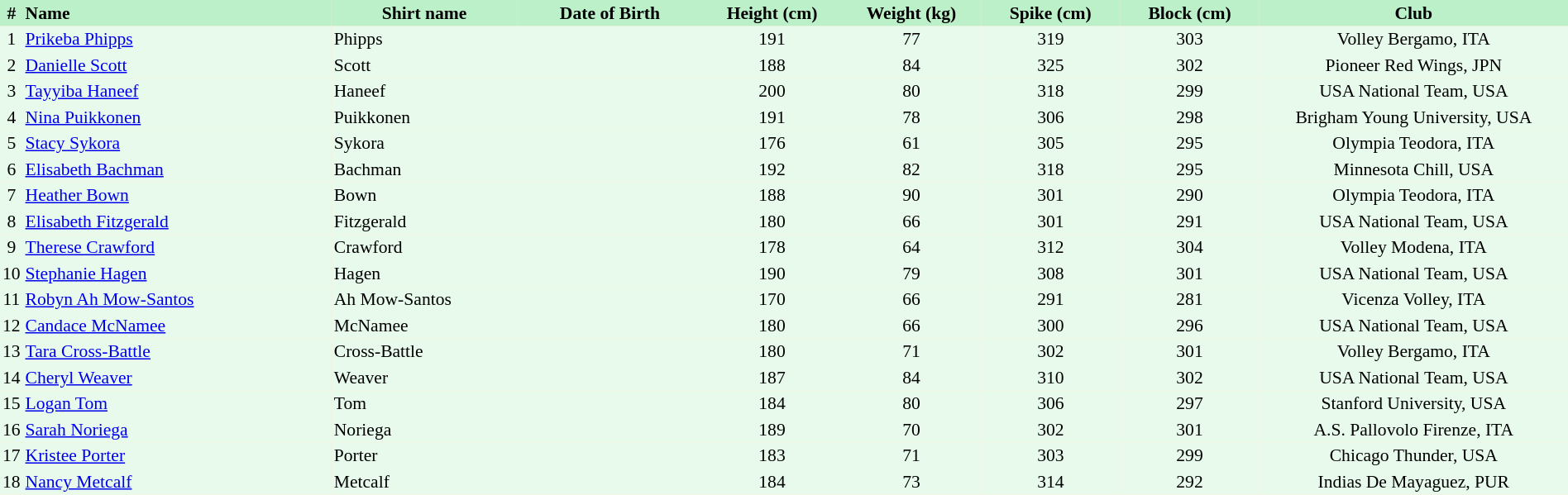<table border=0 cellpadding=2 cellspacing=0  |- bgcolor=#FFECCE style="text-align:center; font-size:90%; width:100%">
<tr bgcolor=#BBF0C9>
<th>#</th>
<th align=left width=20%>Name</th>
<th width=12%>Shirt name</th>
<th width=12%>Date of Birth</th>
<th width=9%>Height (cm)</th>
<th width=9%>Weight (kg)</th>
<th width=9%>Spike (cm)</th>
<th width=9%>Block (cm)</th>
<th width=20%>Club</th>
</tr>
<tr bgcolor=#E7FAEC>
<td>1</td>
<td align=left><a href='#'>Prikeba Phipps</a></td>
<td align=left>Phipps</td>
<td></td>
<td>191</td>
<td>77</td>
<td>319</td>
<td>303</td>
<td>Volley Bergamo, ITA</td>
</tr>
<tr bgcolor=#E7FAEC>
<td>2</td>
<td align=left><a href='#'>Danielle Scott</a></td>
<td align=left>Scott</td>
<td></td>
<td>188</td>
<td>84</td>
<td>325</td>
<td>302</td>
<td>Pioneer Red Wings, JPN</td>
</tr>
<tr bgcolor=#E7FAEC>
<td>3</td>
<td align=left><a href='#'>Tayyiba Haneef</a></td>
<td align=left>Haneef</td>
<td></td>
<td>200</td>
<td>80</td>
<td>318</td>
<td>299</td>
<td>USA National Team, USA</td>
</tr>
<tr bgcolor=#E7FAEC>
<td>4</td>
<td align=left><a href='#'>Nina Puikkonen</a></td>
<td align=left>Puikkonen</td>
<td></td>
<td>191</td>
<td>78</td>
<td>306</td>
<td>298</td>
<td>Brigham Young University, USA</td>
</tr>
<tr bgcolor=#E7FAEC>
<td>5</td>
<td align=left><a href='#'>Stacy Sykora</a></td>
<td align=left>Sykora</td>
<td></td>
<td>176</td>
<td>61</td>
<td>305</td>
<td>295</td>
<td>Olympia Teodora, ITA</td>
</tr>
<tr bgcolor=#E7FAEC>
<td>6</td>
<td align=left><a href='#'>Elisabeth Bachman</a></td>
<td align=left>Bachman</td>
<td></td>
<td>192</td>
<td>82</td>
<td>318</td>
<td>295</td>
<td>Minnesota Chill, USA</td>
</tr>
<tr bgcolor=#E7FAEC>
<td>7</td>
<td align=left><a href='#'>Heather Bown</a></td>
<td align=left>Bown</td>
<td></td>
<td>188</td>
<td>90</td>
<td>301</td>
<td>290</td>
<td>Olympia Teodora, ITA</td>
</tr>
<tr bgcolor=#E7FAEC>
<td>8</td>
<td align=left><a href='#'>Elisabeth Fitzgerald</a></td>
<td align=left>Fitzgerald</td>
<td></td>
<td>180</td>
<td>66</td>
<td>301</td>
<td>291</td>
<td>USA National Team, USA</td>
</tr>
<tr bgcolor=#E7FAEC>
<td>9</td>
<td align=left><a href='#'>Therese Crawford</a></td>
<td align=left>Crawford</td>
<td></td>
<td>178</td>
<td>64</td>
<td>312</td>
<td>304</td>
<td>Volley Modena, ITA</td>
</tr>
<tr bgcolor=#E7FAEC>
<td>10</td>
<td align=left><a href='#'>Stephanie Hagen</a></td>
<td align=left>Hagen</td>
<td></td>
<td>190</td>
<td>79</td>
<td>308</td>
<td>301</td>
<td>USA National Team, USA</td>
</tr>
<tr bgcolor=#E7FAEC>
<td>11</td>
<td align=left><a href='#'>Robyn Ah Mow-Santos</a></td>
<td align=left>Ah Mow-Santos</td>
<td></td>
<td>170</td>
<td>66</td>
<td>291</td>
<td>281</td>
<td>Vicenza Volley, ITA</td>
</tr>
<tr bgcolor=#E7FAEC>
<td>12</td>
<td align=left><a href='#'>Candace McNamee</a></td>
<td align=left>McNamee</td>
<td></td>
<td>180</td>
<td>66</td>
<td>300</td>
<td>296</td>
<td>USA National Team, USA</td>
</tr>
<tr bgcolor=#E7FAEC>
<td>13</td>
<td align=left><a href='#'>Tara Cross-Battle</a></td>
<td align=left>Cross-Battle</td>
<td></td>
<td>180</td>
<td>71</td>
<td>302</td>
<td>301</td>
<td>Volley Bergamo, ITA</td>
</tr>
<tr bgcolor=#E7FAEC>
<td>14</td>
<td align=left><a href='#'>Cheryl Weaver</a></td>
<td align=left>Weaver</td>
<td></td>
<td>187</td>
<td>84</td>
<td>310</td>
<td>302</td>
<td>USA National Team, USA</td>
</tr>
<tr bgcolor=#E7FAEC>
<td>15</td>
<td align=left><a href='#'>Logan Tom</a></td>
<td align=left>Tom</td>
<td></td>
<td>184</td>
<td>80</td>
<td>306</td>
<td>297</td>
<td>Stanford University, USA</td>
</tr>
<tr bgcolor=#E7FAEC>
<td>16</td>
<td align=left><a href='#'>Sarah Noriega</a></td>
<td align=left>Noriega</td>
<td></td>
<td>189</td>
<td>70</td>
<td>302</td>
<td>301</td>
<td>A.S. Pallovolo Firenze, ITA</td>
</tr>
<tr bgcolor=#E7FAEC>
<td>17</td>
<td align=left><a href='#'>Kristee Porter</a></td>
<td align=left>Porter</td>
<td></td>
<td>183</td>
<td>71</td>
<td>303</td>
<td>299</td>
<td>Chicago Thunder, USA</td>
</tr>
<tr bgcolor=#E7FAEC>
<td>18</td>
<td align=left><a href='#'>Nancy Metcalf</a></td>
<td align=left>Metcalf</td>
<td></td>
<td>184</td>
<td>73</td>
<td>314</td>
<td>292</td>
<td>Indias De Mayaguez, PUR</td>
</tr>
</table>
